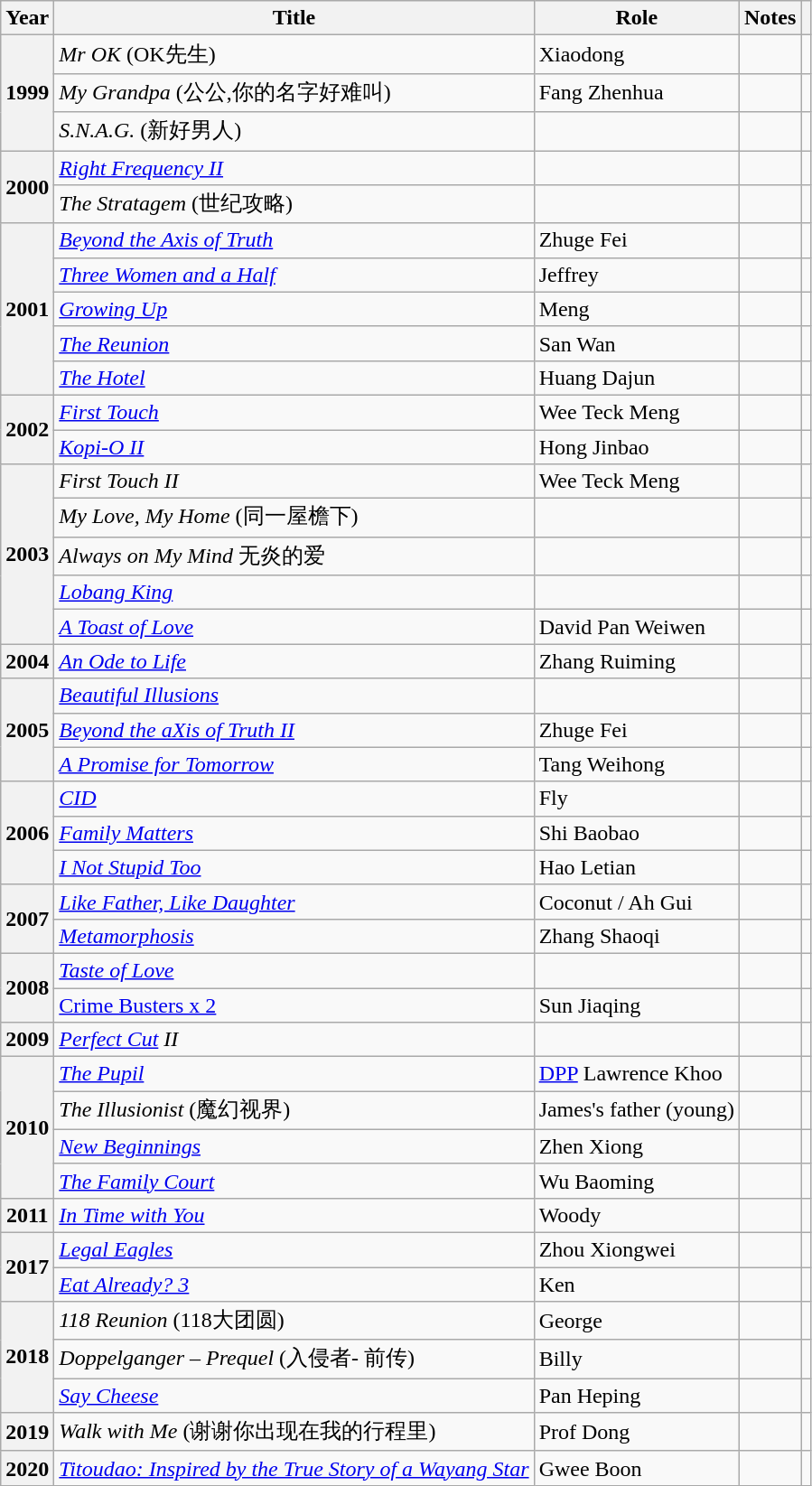<table class="wikitable sortable plainrowheaders">
<tr>
<th scope="col">Year</th>
<th scope="col">Title</th>
<th scope="col">Role</th>
<th scope="col" class="unsortable">Notes</th>
<th scope="col" class="unsortable"></th>
</tr>
<tr>
<th scope="row" rowspan="3">1999</th>
<td><em>Mr OK</em> (OK先生)</td>
<td>Xiaodong</td>
<td></td>
<td></td>
</tr>
<tr>
<td><em>My Grandpa</em> (公公,你的名字好难叫)</td>
<td>Fang Zhenhua</td>
<td></td>
<td></td>
</tr>
<tr>
<td><em>S.N.A.G.</em> (新好男人)</td>
<td></td>
<td></td>
<td></td>
</tr>
<tr>
<th scope="row" rowspan="2">2000</th>
<td><em><a href='#'>Right Frequency II</a></em></td>
<td></td>
<td></td>
<td></td>
</tr>
<tr>
<td><em>The Stratagem</em> (世纪攻略)</td>
<td></td>
<td></td>
<td></td>
</tr>
<tr>
<th scope="row" rowspan="5">2001</th>
<td><em><a href='#'>Beyond the Axis of Truth</a></em></td>
<td>Zhuge Fei</td>
<td></td>
<td></td>
</tr>
<tr>
<td><em><a href='#'>Three Women and a Half</a></em></td>
<td>Jeffrey</td>
<td></td>
<td></td>
</tr>
<tr>
<td><em><a href='#'>Growing Up</a></em></td>
<td>Meng</td>
<td></td>
<td></td>
</tr>
<tr>
<td><em><a href='#'>The Reunion</a></em></td>
<td>San Wan</td>
<td></td>
<td></td>
</tr>
<tr>
<td><em><a href='#'>The Hotel</a></em></td>
<td>Huang Dajun</td>
<td></td>
<td></td>
</tr>
<tr>
<th scope="row" rowspan="2">2002</th>
<td><em><a href='#'>First Touch</a></em></td>
<td>Wee Teck Meng</td>
<td></td>
<td></td>
</tr>
<tr>
<td><em><a href='#'>Kopi-O II</a></em></td>
<td>Hong Jinbao</td>
<td></td>
<td></td>
</tr>
<tr>
<th scope="row" rowspan="5">2003</th>
<td><em>First Touch II</em></td>
<td>Wee Teck Meng</td>
<td></td>
<td></td>
</tr>
<tr>
<td><em>My Love, My Home</em> (同一屋檐下)</td>
<td></td>
<td></td>
<td></td>
</tr>
<tr>
<td><em>Always on My Mind</em> 无炎的爱</td>
<td></td>
<td></td>
<td></td>
</tr>
<tr>
<td><em><a href='#'>Lobang King</a></em></td>
<td></td>
<td></td>
<td></td>
</tr>
<tr>
<td><em><a href='#'>A Toast of Love</a></em></td>
<td>David Pan Weiwen</td>
<td></td>
<td></td>
</tr>
<tr>
<th scope="row">2004</th>
<td><em><a href='#'>An Ode to Life</a></em></td>
<td>Zhang Ruiming</td>
<td></td>
<td></td>
</tr>
<tr>
<th scope="row" rowspan="3">2005</th>
<td><em><a href='#'>Beautiful Illusions</a></em></td>
<td></td>
<td></td>
<td></td>
</tr>
<tr>
<td><em><a href='#'>Beyond the aXis of Truth II</a></em></td>
<td>Zhuge Fei</td>
<td></td>
<td></td>
</tr>
<tr>
<td><em><a href='#'>A Promise for Tomorrow</a></em></td>
<td>Tang Weihong</td>
<td></td>
<td></td>
</tr>
<tr>
<th scope="row" rowspan="3">2006</th>
<td><em><a href='#'>CID</a></em></td>
<td>Fly</td>
<td></td>
<td></td>
</tr>
<tr>
<td><em><a href='#'>Family Matters</a></em></td>
<td>Shi Baobao</td>
<td></td>
<td></td>
</tr>
<tr>
<td><em><a href='#'>I Not Stupid Too</a></em></td>
<td>Hao Letian</td>
<td></td>
<td></td>
</tr>
<tr>
<th scope="row" rowspan="2">2007</th>
<td><em><a href='#'>Like Father, Like Daughter</a></em></td>
<td>Coconut / Ah Gui</td>
<td></td>
<td></td>
</tr>
<tr>
<td><em><a href='#'>Metamorphosis</a></em></td>
<td>Zhang Shaoqi</td>
<td></td>
<td></td>
</tr>
<tr>
<th scope="row" rowspan="2">2008</th>
<td><em><a href='#'>Taste of Love</a></em></td>
<td></td>
<td></td>
<td></td>
</tr>
<tr>
<td><a href='#'>Crime Busters x 2</a></td>
<td>Sun Jiaqing</td>
<td></td>
<td></td>
</tr>
<tr>
<th scope="row">2009</th>
<td><em><a href='#'>Perfect Cut</a> II</em></td>
<td></td>
<td></td>
<td></td>
</tr>
<tr>
<th scope="row" rowspan="4">2010</th>
<td><em><a href='#'>The Pupil</a></em></td>
<td><a href='#'>DPP</a> Lawrence Khoo</td>
<td></td>
<td></td>
</tr>
<tr>
<td><em>The Illusionist</em> (魔幻视界)</td>
<td>James's father (young)</td>
<td></td>
<td></td>
</tr>
<tr>
<td><em><a href='#'>New Beginnings</a></em></td>
<td>Zhen Xiong</td>
<td></td>
<td></td>
</tr>
<tr>
<td><em><a href='#'>The Family Court</a></em></td>
<td>Wu Baoming</td>
<td></td>
<td></td>
</tr>
<tr>
<th scope="row">2011</th>
<td><em><a href='#'>In Time with You</a></em></td>
<td>Woody</td>
<td></td>
<td></td>
</tr>
<tr>
<th scope="row" rowspan=2>2017</th>
<td><em><a href='#'>Legal Eagles</a></em></td>
<td>Zhou Xiongwei</td>
<td></td>
<td></td>
</tr>
<tr>
<td><em><a href='#'>Eat Already? 3</a></em></td>
<td>Ken</td>
<td></td>
<td></td>
</tr>
<tr>
<th scope="row" rowspan=3>2018</th>
<td><em>118 Reunion</em> (118大团圆)</td>
<td>George</td>
<td></td>
<td></td>
</tr>
<tr>
<td><em>Doppelganger – Prequel</em> (入侵者- 前传)</td>
<td>Billy</td>
<td></td>
<td></td>
</tr>
<tr>
<td><em><a href='#'>Say Cheese</a></em></td>
<td>Pan Heping</td>
<td></td>
<td></td>
</tr>
<tr>
<th scope="row" rowspan=1>2019</th>
<td><em>Walk with Me</em> (谢谢你出现在我的行程里)</td>
<td>Prof Dong</td>
<td></td>
<td></td>
</tr>
<tr>
<th scope="row" rowspan=1>2020</th>
<td><em><a href='#'>Titoudao: Inspired by the True Story of a Wayang Star</a></em></td>
<td>Gwee Boon</td>
<td></td>
<td></td>
</tr>
</table>
